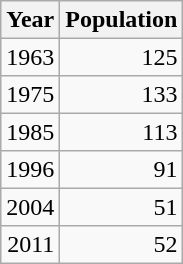<table class="wikitable" style="line-height:1.1em;">
<tr>
<th>Year</th>
<th>Population</th>
</tr>
<tr align="right">
<td>1963</td>
<td>125</td>
</tr>
<tr align="right">
<td>1975</td>
<td>133</td>
</tr>
<tr align="right">
<td>1985</td>
<td>113</td>
</tr>
<tr align="right">
<td>1996</td>
<td>91</td>
</tr>
<tr align="right">
<td>2004</td>
<td>51</td>
</tr>
<tr align="right">
<td>2011</td>
<td>52</td>
</tr>
</table>
